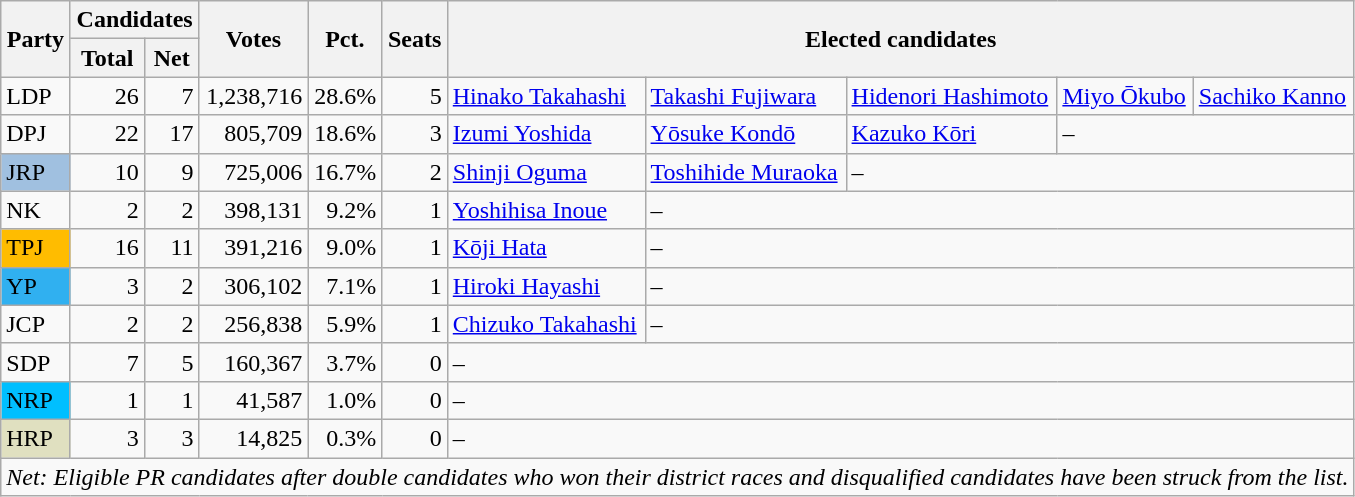<table class="wikitable">
<tr>
<th rowspan="2">Party</th>
<th colspan="2">Candidates</th>
<th rowspan="2">Votes</th>
<th rowspan="2">Pct.</th>
<th rowspan="2">Seats</th>
<th colspan="5" rowspan="2">Elected candidates</th>
</tr>
<tr>
<th>Total</th>
<th>Net</th>
</tr>
<tr>
<td>LDP</td>
<td align="right">26</td>
<td align="right">7</td>
<td align="right">1,238,716</td>
<td align="right">28.6%</td>
<td align="right">5</td>
<td><a href='#'>Hinako Takahashi</a></td>
<td><a href='#'>Takashi Fujiwara</a></td>
<td><a href='#'>Hidenori Hashimoto</a></td>
<td><a href='#'>Miyo Ōkubo</a></td>
<td><a href='#'>Sachiko Kanno</a></td>
</tr>
<tr>
<td>DPJ</td>
<td align="right">22</td>
<td align="right">17</td>
<td align="right">805,709</td>
<td align="right">18.6%</td>
<td align="right">3</td>
<td><a href='#'>Izumi Yoshida</a></td>
<td><a href='#'>Yōsuke Kondō</a></td>
<td><a href='#'>Kazuko Kōri</a></td>
<td colspan="2">–</td>
</tr>
<tr>
<td bgcolor="#A0C0E0">JRP</td>
<td align="right">10</td>
<td align="right">9</td>
<td align="right">725,006</td>
<td align="right">16.7%</td>
<td align="right">2</td>
<td><a href='#'>Shinji Oguma</a></td>
<td><a href='#'>Toshihide Muraoka</a></td>
<td colspan="3">–</td>
</tr>
<tr>
<td>NK</td>
<td align="right">2</td>
<td align="right">2</td>
<td align="right">398,131</td>
<td align="right">9.2%</td>
<td align="right">1</td>
<td><a href='#'>Yoshihisa Inoue</a></td>
<td colspan="4">–</td>
</tr>
<tr>
<td bgcolor="#FFBC00">TPJ</td>
<td align="right">16</td>
<td align="right">11</td>
<td align="right">391,216</td>
<td align="right">9.0%</td>
<td align="right">1</td>
<td><a href='#'>Kōji Hata</a></td>
<td colspan="4">–</td>
</tr>
<tr>
<td bgcolor="#30B0F0">YP</td>
<td align="right">3</td>
<td align="right">2</td>
<td align="right">306,102</td>
<td align="right">7.1%</td>
<td align="right">1</td>
<td><a href='#'>Hiroki Hayashi</a></td>
<td colspan="4">–</td>
</tr>
<tr>
<td>JCP</td>
<td align="right">2</td>
<td align="right">2</td>
<td align="right">256,838</td>
<td align="right">5.9%</td>
<td align="right">1</td>
<td><a href='#'>Chizuko Takahashi</a></td>
<td colspan="4">–</td>
</tr>
<tr>
<td>SDP</td>
<td align="right">7</td>
<td align="right">5</td>
<td align="right">160,367</td>
<td align="right">3.7%</td>
<td align="right">0</td>
<td colspan="5">–</td>
</tr>
<tr>
<td bgcolor="#00BFFF">NRP</td>
<td align="right">1</td>
<td align="right">1</td>
<td align="right">41,587</td>
<td align="right">1.0%</td>
<td align="right">0</td>
<td colspan="5">–</td>
</tr>
<tr>
<td bgcolor="#E0E0C0">HRP</td>
<td align="right">3</td>
<td align="right">3</td>
<td align="right">14,825</td>
<td align="right">0.3%</td>
<td align="right">0</td>
<td colspan="5">–</td>
</tr>
<tr>
<td colspan="12"><em>Net: Eligible PR candidates after double candidates who won their district races and disqualified candidates have been struck from the list.</em></td>
</tr>
</table>
